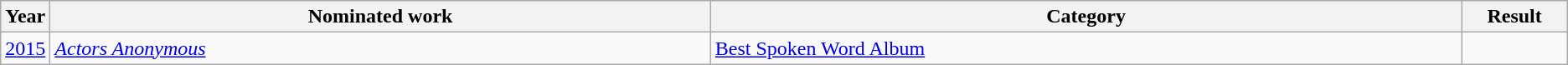<table class="wikitable sortable">
<tr>
<th scope="col" style="width:1em;">Year</th>
<th scope="col" style="width:35em;">Nominated work</th>
<th scope="col" style="width:40em;">Category</th>
<th scope="col" style="width:5em;">Result</th>
</tr>
<tr>
<td><a href='#'>2015</a></td>
<td><em><a href='#'>Actors Anonymous</a></em></td>
<td><a href='#'>Best Spoken Word Album</a></td>
<td></td>
</tr>
</table>
